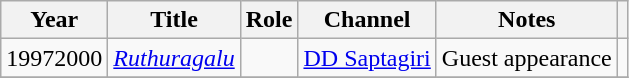<table class="wikitable sortable">
<tr>
<th scope="col">Year</th>
<th scope="col">Title</th>
<th scope="col">Role</th>
<th scope="col">Channel</th>
<th scope="col">Notes</th>
<th scope="col" class="unsortable"></th>
</tr>
<tr>
<td>19972000</td>
<td><em><a href='#'>Ruthuragalu</a></em></td>
<td></td>
<td><a href='#'>DD Saptagiri</a></td>
<td>Guest appearance</td>
<td></td>
</tr>
<tr>
</tr>
</table>
